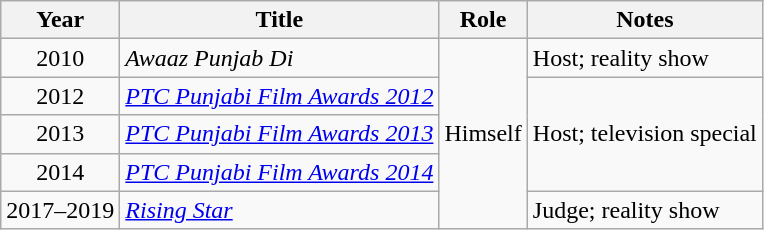<table class="wikitable">
<tr>
<th>Year</th>
<th>Title</th>
<th>Role</th>
<th>Notes</th>
</tr>
<tr>
<td style="text-align:center;">2010</td>
<td><em>Awaaz Punjab Di</em></td>
<td rowspan=5>Himself</td>
<td>Host; reality show</td>
</tr>
<tr>
<td style="text-align:center;">2012</td>
<td><em><a href='#'>PTC Punjabi Film Awards 2012</a></em></td>
<td rowspan=3>Host; television special</td>
</tr>
<tr>
<td style="text-align:center;">2013</td>
<td><em><a href='#'>PTC Punjabi Film Awards 2013</a> </em></td>
</tr>
<tr>
<td style="text-align:center;">2014</td>
<td><em><a href='#'>PTC Punjabi Film Awards 2014</a> </em></td>
</tr>
<tr>
<td style="text-align:center;">2017–2019</td>
<td><em><a href='#'>Rising Star</a></em></td>
<td>Judge; reality show</td>
</tr>
</table>
